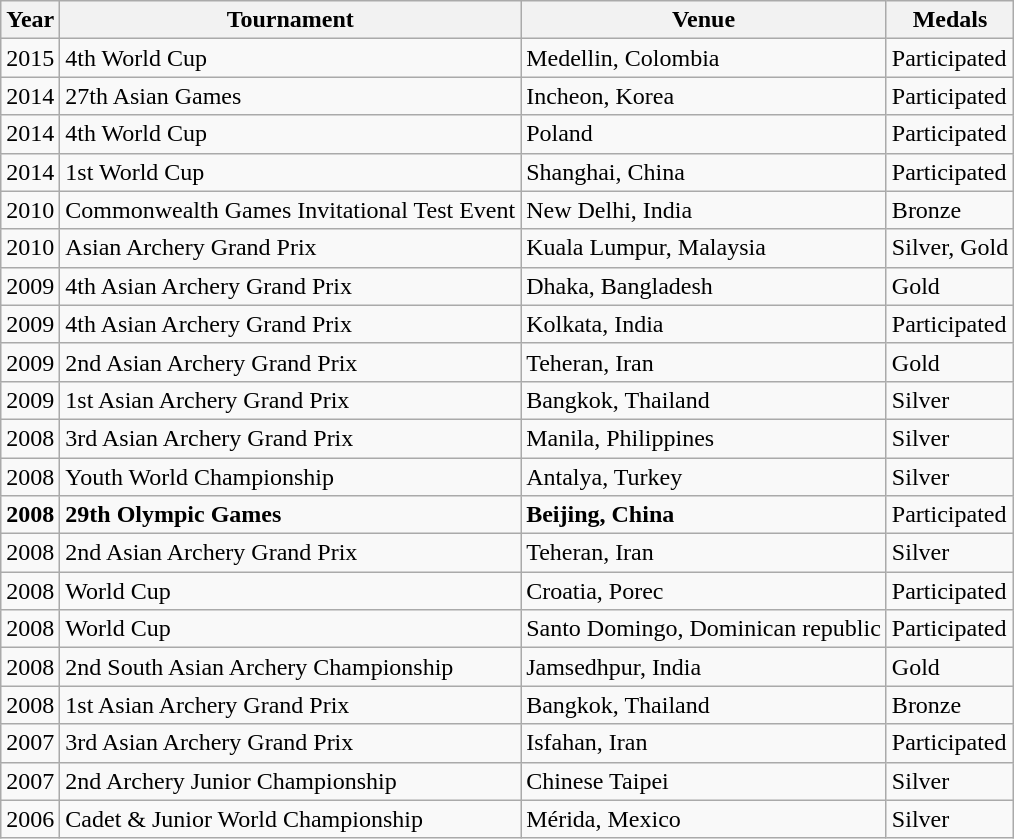<table class="wikitable">
<tr>
<th>Year</th>
<th>Tournament</th>
<th>Venue</th>
<th>Medals</th>
</tr>
<tr>
<td>2015</td>
<td>4th World Cup</td>
<td>Medellin, Colombia</td>
<td>Participated</td>
</tr>
<tr>
<td>2014</td>
<td>27th Asian Games</td>
<td>Incheon, Korea</td>
<td>Participated</td>
</tr>
<tr>
<td>2014</td>
<td>4th World Cup</td>
<td>Poland</td>
<td>Participated</td>
</tr>
<tr>
<td>2014</td>
<td>1st World Cup</td>
<td>Shanghai, China</td>
<td>Participated</td>
</tr>
<tr>
<td>2010</td>
<td>Commonwealth Games Invitational Test Event</td>
<td>New Delhi, India</td>
<td>Bronze</td>
</tr>
<tr>
<td>2010</td>
<td>Asian Archery Grand Prix</td>
<td>Kuala Lumpur, Malaysia</td>
<td>Silver, Gold</td>
</tr>
<tr>
<td>2009</td>
<td>4th Asian Archery Grand Prix</td>
<td>Dhaka, Bangladesh</td>
<td>Gold</td>
</tr>
<tr>
<td>2009</td>
<td>4th Asian Archery Grand Prix</td>
<td>Kolkata, India</td>
<td>Participated</td>
</tr>
<tr>
<td>2009</td>
<td>2nd Asian Archery Grand Prix</td>
<td>Teheran, Iran</td>
<td>Gold</td>
</tr>
<tr>
<td>2009</td>
<td>1st Asian Archery Grand Prix</td>
<td>Bangkok, Thailand</td>
<td>Silver</td>
</tr>
<tr>
<td>2008</td>
<td>3rd Asian Archery Grand Prix</td>
<td>Manila, Philippines</td>
<td>Silver</td>
</tr>
<tr>
<td>2008</td>
<td>Youth World Championship</td>
<td>Antalya, Turkey</td>
<td>Silver</td>
</tr>
<tr>
<td><strong>2008</strong></td>
<td><strong>29th  Olympic Games</strong></td>
<td><strong>Beijing, China</strong></td>
<td>Participated</td>
</tr>
<tr>
<td>2008</td>
<td>2nd Asian Archery Grand Prix</td>
<td>Teheran, Iran</td>
<td>Silver</td>
</tr>
<tr>
<td>2008</td>
<td>World Cup</td>
<td>Croatia, Porec</td>
<td>Participated</td>
</tr>
<tr>
<td>2008</td>
<td>World Cup</td>
<td>Santo Domingo, Dominican republic</td>
<td>Participated</td>
</tr>
<tr>
<td>2008</td>
<td>2nd South Asian Archery Championship</td>
<td>Jamsedhpur, India</td>
<td>Gold</td>
</tr>
<tr>
<td>2008</td>
<td>1st Asian Archery Grand Prix</td>
<td>Bangkok, Thailand</td>
<td>Bronze</td>
</tr>
<tr>
<td>2007</td>
<td>3rd Asian Archery Grand Prix</td>
<td>Isfahan, Iran</td>
<td>Participated</td>
</tr>
<tr>
<td>2007</td>
<td>2nd Archery Junior Championship</td>
<td>Chinese Taipei</td>
<td>Silver</td>
</tr>
<tr>
<td>2006</td>
<td>Cadet & Junior World Championship</td>
<td>Mérida, Mexico</td>
<td>Silver</td>
</tr>
</table>
